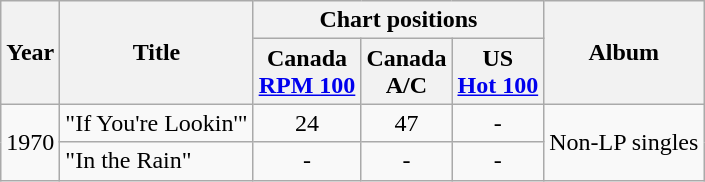<table class="wikitable">
<tr>
<th rowspan="2">Year</th>
<th rowspan="2">Title</th>
<th colspan="3">Chart positions</th>
<th rowspan="2">Album</th>
</tr>
<tr>
<th>Canada<br> <a href='#'>RPM 100</a></th>
<th>Canada<br> A/C</th>
<th>US <br><a href='#'>Hot 100</a></th>
</tr>
<tr>
<td rowspan="2">1970</td>
<td>"If You're Lookin'"</td>
<td align="center">24</td>
<td align="center">47</td>
<td align="center">-</td>
<td rowspan="2">Non-LP singles</td>
</tr>
<tr>
<td>"In the Rain"</td>
<td align="center">-</td>
<td align="center">-</td>
<td align="center">-</td>
</tr>
</table>
